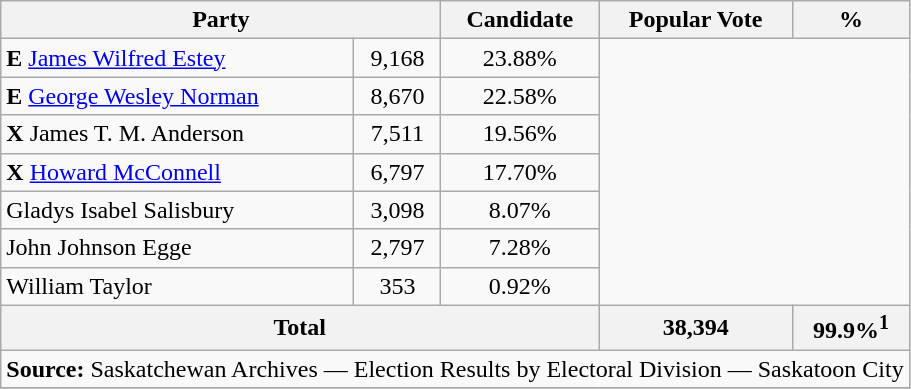<table class="wikitable">
<tr>
<th colspan="2">Party</th>
<th>Candidate</th>
<th>Popular Vote</th>
<th>%</th>
</tr>
<tr>
<td><strong>E</strong> <a href='#'>James Wilfred Estey</a></td>
<td align=center>9,168</td>
<td align=center>23.88%</td>
</tr>
<tr>
<td><strong>E</strong> <a href='#'>George Wesley Norman</a></td>
<td align=center>8,670</td>
<td align=center>22.58%</td>
</tr>
<tr>
<td><strong>X</strong> James T. M. Anderson</td>
<td align=center>7,511</td>
<td align=center>19.56%</td>
</tr>
<tr>
<td><strong>X</strong> <a href='#'>Howard McConnell</a></td>
<td align=center>6,797</td>
<td align=center>17.70%</td>
</tr>
<tr>
<td>Gladys Isabel Salisbury</td>
<td align=center>3,098</td>
<td align=center>8.07%</td>
</tr>
<tr>
<td>John Johnson Egge</td>
<td align=center>2,797</td>
<td align=center>7.28%</td>
</tr>
<tr>
<td>William Taylor</td>
<td align=center>353</td>
<td align=center>0.92%</td>
</tr>
<tr>
<th colspan=3>Total</th>
<th>38,394</th>
<th>99.9%<sup>1</sup></th>
</tr>
<tr>
<td align="center" colspan=5><strong>Source:</strong> Saskatchewan Archives — Election Results by Electoral Division — Saskatoon City</td>
</tr>
<tr>
</tr>
</table>
